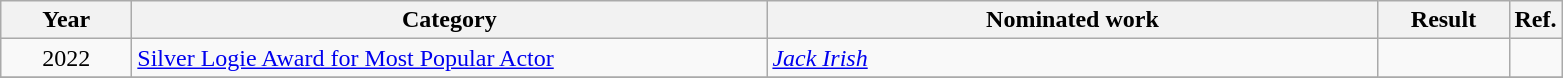<table class=wikitable>
<tr>
<th scope="col" style="width:5em;">Year</th>
<th scope="col" style="width:26em;">Category</th>
<th scope="col" style="width:25em;">Nominated work</th>
<th scope="col" style="width:5em;">Result</th>
<th>Ref.</th>
</tr>
<tr>
<td style="text-align:center;">2022</td>
<td><a href='#'>Silver Logie Award for Most Popular Actor</a></td>
<td><em><a href='#'>Jack Irish</a></em></td>
<td></td>
<td></td>
</tr>
<tr>
</tr>
</table>
